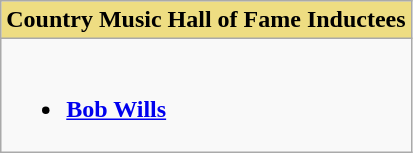<table class="wikitable">
<tr>
<th style="background:#EEDD82; width=50%">Country Music Hall of Fame Inductees</th>
</tr>
<tr>
<td valign="top"><br><ul><li><strong><a href='#'>Bob Wills</a></strong></li></ul></td>
</tr>
</table>
